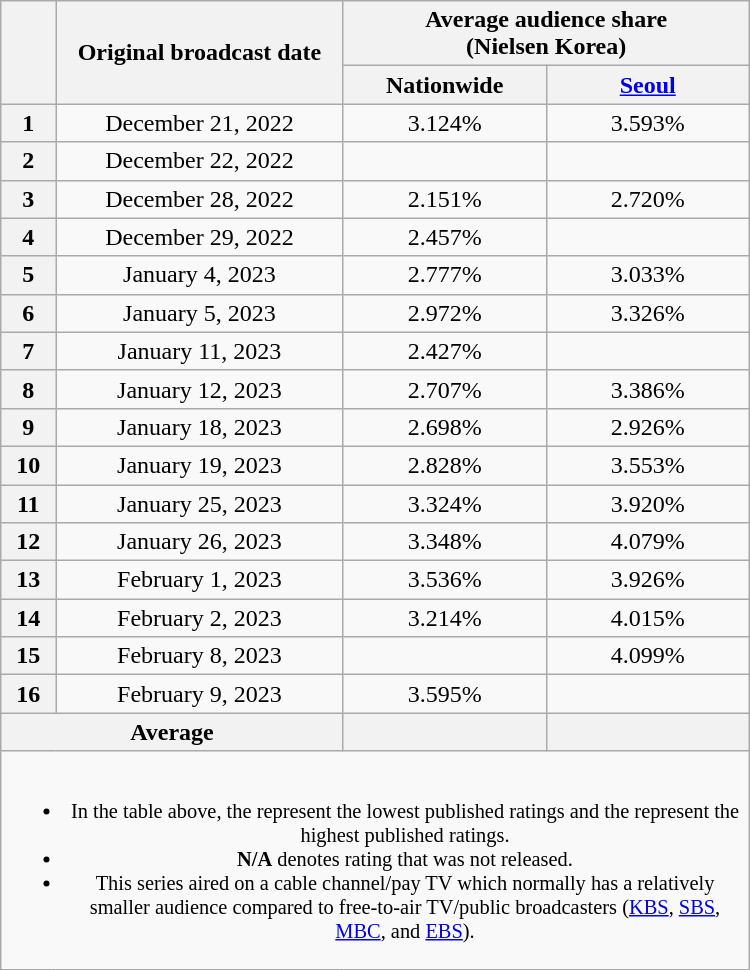<table class="wikitable" style="margin-left:auto; margin-right:auto; width:500px; text-align:center">
<tr>
<th scope="col" rowspan="2"></th>
<th scope="col" rowspan="2">Original broadcast date</th>
<th scope="col" colspan="2">Average audience share<br>(Nielsen Korea)</th>
</tr>
<tr>
<th scope="col" style="width:8em">Nationwide</th>
<th scope="col" style="width:8em"><a href='#'>Seoul</a></th>
</tr>
<tr>
<th scope="col">1</th>
<td>December 21, 2022</td>
<td>3.124% </td>
<td>3.593% </td>
</tr>
<tr>
<th scope="col">2</th>
<td>December 22, 2022</td>
<td><strong></strong> </td>
<td></td>
</tr>
<tr>
<th scope="col">3</th>
<td>December 28, 2022</td>
<td>2.151% </td>
<td>2.720% </td>
</tr>
<tr>
<th scope="col">4</th>
<td>December 29, 2022</td>
<td>2.457% </td>
<td><strong></strong> </td>
</tr>
<tr>
<th scope="col">5</th>
<td>January 4, 2023</td>
<td>2.777% </td>
<td>3.033% </td>
</tr>
<tr>
<th scope="col">6</th>
<td>January 5, 2023</td>
<td>2.972% </td>
<td>3.326% </td>
</tr>
<tr>
<th scope="col">7</th>
<td>January 11, 2023</td>
<td>2.427% </td>
<td></td>
</tr>
<tr>
<th scope="col">8</th>
<td>January 12, 2023</td>
<td>2.707% </td>
<td>3.386% </td>
</tr>
<tr>
<th scope="col">9</th>
<td>January 18, 2023</td>
<td>2.698% </td>
<td>2.926% </td>
</tr>
<tr>
<th scope="col">10</th>
<td>January 19, 2023</td>
<td>2.828% </td>
<td>3.553% </td>
</tr>
<tr>
<th scope="col">11</th>
<td>January 25, 2023</td>
<td>3.324% </td>
<td>3.920% </td>
</tr>
<tr>
<th scope="col">12</th>
<td>January 26, 2023</td>
<td>3.348% </td>
<td>4.079% </td>
</tr>
<tr>
<th scope="col">13</th>
<td>February 1, 2023</td>
<td>3.536% </td>
<td>3.926% </td>
</tr>
<tr>
<th scope="col">14</th>
<td>February 2, 2023</td>
<td>3.214% </td>
<td>4.015% </td>
</tr>
<tr>
<th scope="col">15</th>
<td>February 8, 2023</td>
<td><strong></strong> </td>
<td>4.099% </td>
</tr>
<tr>
<th scope="col">16</th>
<td>February 9, 2023</td>
<td>3.595% </td>
<td><strong></strong> </td>
</tr>
<tr>
<th colspan="2">Average</th>
<th></th>
<th></th>
</tr>
<tr>
<td colspan="4" style="font-size:85%"><br><ul><li>In the table above, the <strong></strong> represent the lowest published ratings and the <strong></strong> represent the highest published ratings.</li><li><strong>N/A</strong> denotes rating that was not released.</li><li>This series aired on a cable channel/pay TV which normally has a relatively smaller audience compared to free-to-air TV/public broadcasters (<a href='#'>KBS</a>, <a href='#'>SBS</a>, <a href='#'>MBC</a>, and <a href='#'>EBS</a>).</li></ul></td>
</tr>
</table>
